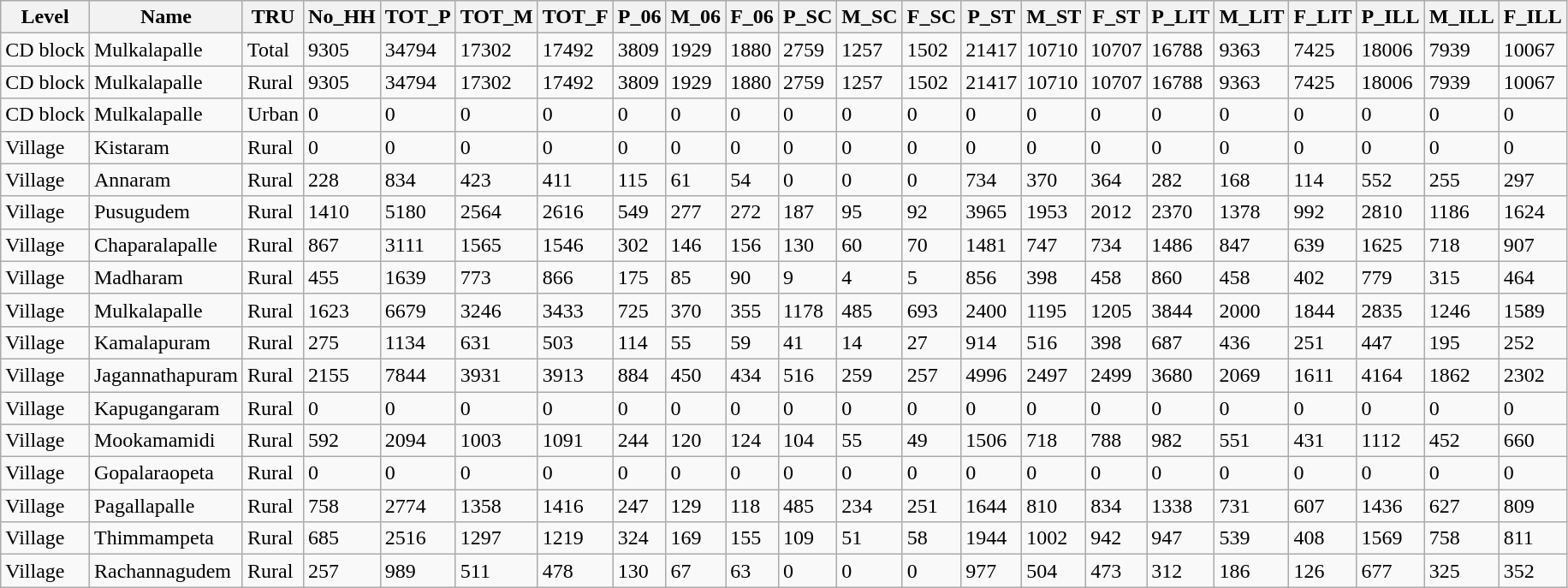<table class="wikitable sortable mw-collapsible mw-collapsed">
<tr>
<th>Level</th>
<th>Name</th>
<th>TRU</th>
<th>No_HH</th>
<th>TOT_P</th>
<th>TOT_M</th>
<th>TOT_F</th>
<th>P_06</th>
<th>M_06</th>
<th>F_06</th>
<th>P_SC</th>
<th>M_SC</th>
<th>F_SC</th>
<th>P_ST</th>
<th>M_ST</th>
<th>F_ST</th>
<th>P_LIT</th>
<th>M_LIT</th>
<th>F_LIT</th>
<th>P_ILL</th>
<th>M_ILL</th>
<th>F_ILL</th>
</tr>
<tr>
<td>CD block</td>
<td>Mulkalapalle</td>
<td>Total</td>
<td>9305</td>
<td>34794</td>
<td>17302</td>
<td>17492</td>
<td>3809</td>
<td>1929</td>
<td>1880</td>
<td>2759</td>
<td>1257</td>
<td>1502</td>
<td>21417</td>
<td>10710</td>
<td>10707</td>
<td>16788</td>
<td>9363</td>
<td>7425</td>
<td>18006</td>
<td>7939</td>
<td>10067</td>
</tr>
<tr>
<td>CD block</td>
<td>Mulkalapalle</td>
<td>Rural</td>
<td>9305</td>
<td>34794</td>
<td>17302</td>
<td>17492</td>
<td>3809</td>
<td>1929</td>
<td>1880</td>
<td>2759</td>
<td>1257</td>
<td>1502</td>
<td>21417</td>
<td>10710</td>
<td>10707</td>
<td>16788</td>
<td>9363</td>
<td>7425</td>
<td>18006</td>
<td>7939</td>
<td>10067</td>
</tr>
<tr>
<td>CD block</td>
<td>Mulkalapalle</td>
<td>Urban</td>
<td>0</td>
<td>0</td>
<td>0</td>
<td>0</td>
<td>0</td>
<td>0</td>
<td>0</td>
<td>0</td>
<td>0</td>
<td>0</td>
<td>0</td>
<td>0</td>
<td>0</td>
<td>0</td>
<td>0</td>
<td>0</td>
<td>0</td>
<td>0</td>
<td>0</td>
</tr>
<tr>
<td>Village</td>
<td>Kistaram</td>
<td>Rural</td>
<td>0</td>
<td>0</td>
<td>0</td>
<td>0</td>
<td>0</td>
<td>0</td>
<td>0</td>
<td>0</td>
<td>0</td>
<td>0</td>
<td>0</td>
<td>0</td>
<td>0</td>
<td>0</td>
<td>0</td>
<td>0</td>
<td>0</td>
<td>0</td>
<td>0</td>
</tr>
<tr>
<td>Village</td>
<td>Annaram</td>
<td>Rural</td>
<td>228</td>
<td>834</td>
<td>423</td>
<td>411</td>
<td>115</td>
<td>61</td>
<td>54</td>
<td>0</td>
<td>0</td>
<td>0</td>
<td>734</td>
<td>370</td>
<td>364</td>
<td>282</td>
<td>168</td>
<td>114</td>
<td>552</td>
<td>255</td>
<td>297</td>
</tr>
<tr>
<td>Village</td>
<td>Pusugudem</td>
<td>Rural</td>
<td>1410</td>
<td>5180</td>
<td>2564</td>
<td>2616</td>
<td>549</td>
<td>277</td>
<td>272</td>
<td>187</td>
<td>95</td>
<td>92</td>
<td>3965</td>
<td>1953</td>
<td>2012</td>
<td>2370</td>
<td>1378</td>
<td>992</td>
<td>2810</td>
<td>1186</td>
<td>1624</td>
</tr>
<tr>
<td>Village</td>
<td>Chaparalapalle</td>
<td>Rural</td>
<td>867</td>
<td>3111</td>
<td>1565</td>
<td>1546</td>
<td>302</td>
<td>146</td>
<td>156</td>
<td>130</td>
<td>60</td>
<td>70</td>
<td>1481</td>
<td>747</td>
<td>734</td>
<td>1486</td>
<td>847</td>
<td>639</td>
<td>1625</td>
<td>718</td>
<td>907</td>
</tr>
<tr>
<td>Village</td>
<td>Madharam</td>
<td>Rural</td>
<td>455</td>
<td>1639</td>
<td>773</td>
<td>866</td>
<td>175</td>
<td>85</td>
<td>90</td>
<td>9</td>
<td>4</td>
<td>5</td>
<td>856</td>
<td>398</td>
<td>458</td>
<td>860</td>
<td>458</td>
<td>402</td>
<td>779</td>
<td>315</td>
<td>464</td>
</tr>
<tr>
<td>Village</td>
<td>Mulkalapalle</td>
<td>Rural</td>
<td>1623</td>
<td>6679</td>
<td>3246</td>
<td>3433</td>
<td>725</td>
<td>370</td>
<td>355</td>
<td>1178</td>
<td>485</td>
<td>693</td>
<td>2400</td>
<td>1195</td>
<td>1205</td>
<td>3844</td>
<td>2000</td>
<td>1844</td>
<td>2835</td>
<td>1246</td>
<td>1589</td>
</tr>
<tr>
<td>Village</td>
<td>Kamalapuram</td>
<td>Rural</td>
<td>275</td>
<td>1134</td>
<td>631</td>
<td>503</td>
<td>114</td>
<td>55</td>
<td>59</td>
<td>41</td>
<td>14</td>
<td>27</td>
<td>914</td>
<td>516</td>
<td>398</td>
<td>687</td>
<td>436</td>
<td>251</td>
<td>447</td>
<td>195</td>
<td>252</td>
</tr>
<tr>
<td>Village</td>
<td>Jagannathapuram</td>
<td>Rural</td>
<td>2155</td>
<td>7844</td>
<td>3931</td>
<td>3913</td>
<td>884</td>
<td>450</td>
<td>434</td>
<td>516</td>
<td>259</td>
<td>257</td>
<td>4996</td>
<td>2497</td>
<td>2499</td>
<td>3680</td>
<td>2069</td>
<td>1611</td>
<td>4164</td>
<td>1862</td>
<td>2302</td>
</tr>
<tr>
<td>Village</td>
<td>Kapugangaram</td>
<td>Rural</td>
<td>0</td>
<td>0</td>
<td>0</td>
<td>0</td>
<td>0</td>
<td>0</td>
<td>0</td>
<td>0</td>
<td>0</td>
<td>0</td>
<td>0</td>
<td>0</td>
<td>0</td>
<td>0</td>
<td>0</td>
<td>0</td>
<td>0</td>
<td>0</td>
<td>0</td>
</tr>
<tr>
<td>Village</td>
<td>Mookamamidi</td>
<td>Rural</td>
<td>592</td>
<td>2094</td>
<td>1003</td>
<td>1091</td>
<td>244</td>
<td>120</td>
<td>124</td>
<td>104</td>
<td>55</td>
<td>49</td>
<td>1506</td>
<td>718</td>
<td>788</td>
<td>982</td>
<td>551</td>
<td>431</td>
<td>1112</td>
<td>452</td>
<td>660</td>
</tr>
<tr>
<td>Village</td>
<td>Gopalaraopeta</td>
<td>Rural</td>
<td>0</td>
<td>0</td>
<td>0</td>
<td>0</td>
<td>0</td>
<td>0</td>
<td>0</td>
<td>0</td>
<td>0</td>
<td>0</td>
<td>0</td>
<td>0</td>
<td>0</td>
<td>0</td>
<td>0</td>
<td>0</td>
<td>0</td>
<td>0</td>
<td>0</td>
</tr>
<tr>
<td>Village</td>
<td>Pagallapalle</td>
<td>Rural</td>
<td>758</td>
<td>2774</td>
<td>1358</td>
<td>1416</td>
<td>247</td>
<td>129</td>
<td>118</td>
<td>485</td>
<td>234</td>
<td>251</td>
<td>1644</td>
<td>810</td>
<td>834</td>
<td>1338</td>
<td>731</td>
<td>607</td>
<td>1436</td>
<td>627</td>
<td>809</td>
</tr>
<tr>
<td>Village</td>
<td>Thimmampeta</td>
<td>Rural</td>
<td>685</td>
<td>2516</td>
<td>1297</td>
<td>1219</td>
<td>324</td>
<td>169</td>
<td>155</td>
<td>109</td>
<td>51</td>
<td>58</td>
<td>1944</td>
<td>1002</td>
<td>942</td>
<td>947</td>
<td>539</td>
<td>408</td>
<td>1569</td>
<td>758</td>
<td>811</td>
</tr>
<tr>
<td>Village</td>
<td>Rachannagudem</td>
<td>Rural</td>
<td>257</td>
<td>989</td>
<td>511</td>
<td>478</td>
<td>130</td>
<td>67</td>
<td>63</td>
<td>0</td>
<td>0</td>
<td>0</td>
<td>977</td>
<td>504</td>
<td>473</td>
<td>312</td>
<td>186</td>
<td>126</td>
<td>677</td>
<td>325</td>
<td>352</td>
</tr>
</table>
